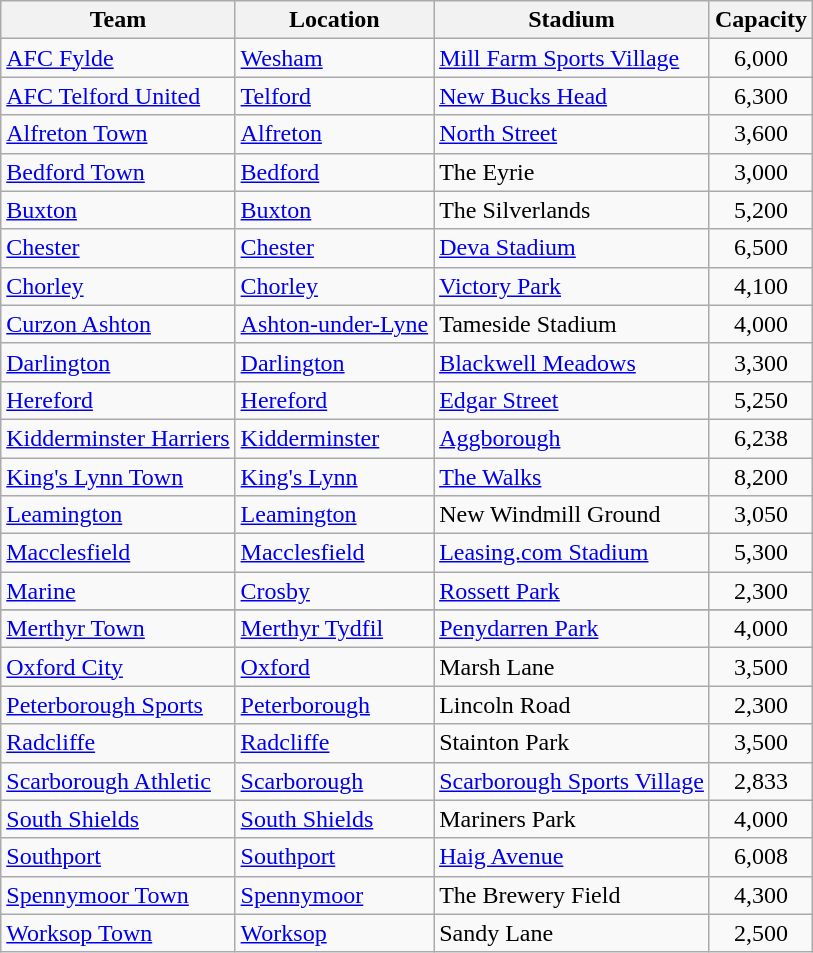<table class="wikitable sortable">
<tr>
<th>Team</th>
<th>Location</th>
<th>Stadium</th>
<th>Capacity</th>
</tr>
<tr>
<td><a href='#'>AFC Fylde</a></td>
<td><a href='#'>Wesham</a></td>
<td><a href='#'>Mill Farm Sports Village</a></td>
<td align="center">6,000</td>
</tr>
<tr>
<td><a href='#'>AFC Telford United</a></td>
<td><a href='#'>Telford</a></td>
<td><a href='#'>New Bucks Head</a></td>
<td align="center">6,300</td>
</tr>
<tr>
<td><a href='#'>Alfreton Town</a></td>
<td><a href='#'>Alfreton</a></td>
<td><a href='#'>North Street</a></td>
<td align="center">3,600</td>
</tr>
<tr>
<td><a href='#'>Bedford Town</a></td>
<td><a href='#'>Bedford</a></td>
<td>The Eyrie</td>
<td align="center">3,000</td>
</tr>
<tr>
<td><a href='#'>Buxton</a></td>
<td><a href='#'>Buxton</a></td>
<td>The Silverlands</td>
<td align="center">5,200</td>
</tr>
<tr>
<td><a href='#'>Chester</a></td>
<td><a href='#'>Chester</a></td>
<td><a href='#'>Deva Stadium</a></td>
<td align="center">6,500</td>
</tr>
<tr>
<td><a href='#'>Chorley</a></td>
<td><a href='#'>Chorley</a></td>
<td><a href='#'>Victory Park</a></td>
<td align="center">4,100</td>
</tr>
<tr>
<td><a href='#'>Curzon Ashton</a></td>
<td><a href='#'>Ashton-under-Lyne</a></td>
<td>Tameside Stadium</td>
<td align="center">4,000</td>
</tr>
<tr>
<td><a href='#'>Darlington</a></td>
<td><a href='#'>Darlington</a></td>
<td><a href='#'>Blackwell Meadows</a></td>
<td align="center">3,300</td>
</tr>
<tr>
<td><a href='#'>Hereford</a></td>
<td><a href='#'>Hereford</a></td>
<td><a href='#'>Edgar Street</a></td>
<td align="center">5,250</td>
</tr>
<tr>
<td><a href='#'>Kidderminster Harriers</a></td>
<td><a href='#'>Kidderminster</a></td>
<td><a href='#'>Aggborough</a></td>
<td align="center">6,238</td>
</tr>
<tr>
<td><a href='#'>King's Lynn Town</a></td>
<td><a href='#'>King's Lynn</a></td>
<td><a href='#'>The Walks</a></td>
<td align="center">8,200</td>
</tr>
<tr>
<td><a href='#'>Leamington</a></td>
<td><a href='#'>Leamington</a></td>
<td>New Windmill Ground</td>
<td align="center">3,050</td>
</tr>
<tr>
<td><a href='#'>Macclesfield</a></td>
<td><a href='#'>Macclesfield</a></td>
<td><a href='#'>Leasing.com Stadium</a></td>
<td align="center">5,300</td>
</tr>
<tr>
<td><a href='#'>Marine</a></td>
<td><a href='#'>Crosby</a></td>
<td><a href='#'>Rossett Park</a></td>
<td align="center">2,300</td>
</tr>
<tr>
</tr>
<tr>
<td><a href='#'>Merthyr Town</a></td>
<td><a href='#'>Merthyr Tydfil</a></td>
<td><a href='#'>Penydarren Park</a></td>
<td align="center">4,000</td>
</tr>
<tr>
<td><a href='#'>Oxford City</a></td>
<td><a href='#'>Oxford</a> </td>
<td>Marsh Lane</td>
<td align="center">3,500</td>
</tr>
<tr>
<td><a href='#'>Peterborough Sports</a></td>
<td><a href='#'>Peterborough</a></td>
<td>Lincoln Road</td>
<td align="center">2,300</td>
</tr>
<tr>
<td><a href='#'>Radcliffe</a></td>
<td><a href='#'>Radcliffe</a></td>
<td>Stainton Park</td>
<td align="center">3,500</td>
</tr>
<tr>
<td><a href='#'>Scarborough Athletic</a></td>
<td><a href='#'>Scarborough</a></td>
<td><a href='#'>Scarborough Sports Village</a></td>
<td align="center">2,833</td>
</tr>
<tr>
<td><a href='#'>South Shields</a></td>
<td><a href='#'>South Shields</a></td>
<td>Mariners Park</td>
<td align="center">4,000</td>
</tr>
<tr>
<td><a href='#'>Southport</a></td>
<td><a href='#'>Southport</a></td>
<td><a href='#'>Haig Avenue</a></td>
<td align="center">6,008</td>
</tr>
<tr>
<td><a href='#'>Spennymoor Town</a></td>
<td><a href='#'>Spennymoor</a></td>
<td>The Brewery Field</td>
<td align="center">4,300</td>
</tr>
<tr>
<td><a href='#'>Worksop Town</a></td>
<td><a href='#'>Worksop</a></td>
<td>Sandy Lane</td>
<td align="center">2,500</td>
</tr>
</table>
